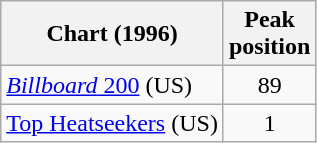<table class="wikitable">
<tr>
<th>Chart (1996)</th>
<th>Peak<br>position</th>
</tr>
<tr>
<td><a href='#'><em>Billboard</em> 200</a> (US)</td>
<td align="center">89</td>
</tr>
<tr>
<td><a href='#'>Top Heatseekers</a> (US)</td>
<td align="center">1</td>
</tr>
</table>
